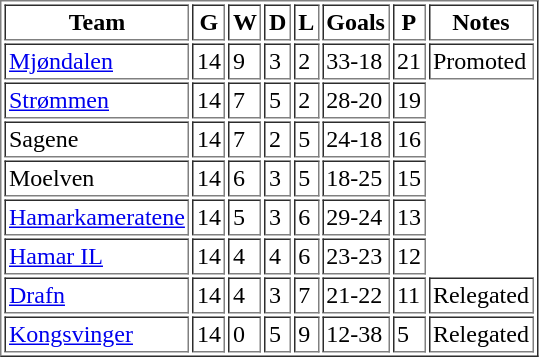<table border="1" cellpadding="2">
<tr>
<th>Team</th>
<th>G</th>
<th>W</th>
<th>D</th>
<th>L</th>
<th>Goals</th>
<th>P</th>
<th>Notes</th>
</tr>
<tr>
<td><a href='#'>Mjøndalen</a></td>
<td>14</td>
<td>9</td>
<td>3</td>
<td>2</td>
<td>33-18</td>
<td>21</td>
<td>Promoted</td>
</tr>
<tr>
<td><a href='#'>Strømmen</a></td>
<td>14</td>
<td>7</td>
<td>5</td>
<td>2</td>
<td>28-20</td>
<td>19</td>
</tr>
<tr>
<td>Sagene</td>
<td>14</td>
<td>7</td>
<td>2</td>
<td>5</td>
<td>24-18</td>
<td>16</td>
</tr>
<tr>
<td>Moelven</td>
<td>14</td>
<td>6</td>
<td>3</td>
<td>5</td>
<td>18-25</td>
<td>15</td>
</tr>
<tr>
<td><a href='#'>Hamarkameratene</a></td>
<td>14</td>
<td>5</td>
<td>3</td>
<td>6</td>
<td>29-24</td>
<td>13</td>
</tr>
<tr>
<td><a href='#'>Hamar IL</a></td>
<td>14</td>
<td>4</td>
<td>4</td>
<td>6</td>
<td>23-23</td>
<td>12</td>
</tr>
<tr>
<td><a href='#'>Drafn</a></td>
<td>14</td>
<td>4</td>
<td>3</td>
<td>7</td>
<td>21-22</td>
<td>11</td>
<td>Relegated</td>
</tr>
<tr>
<td><a href='#'>Kongsvinger</a></td>
<td>14</td>
<td>0</td>
<td>5</td>
<td>9</td>
<td>12-38</td>
<td>5</td>
<td>Relegated</td>
</tr>
</table>
